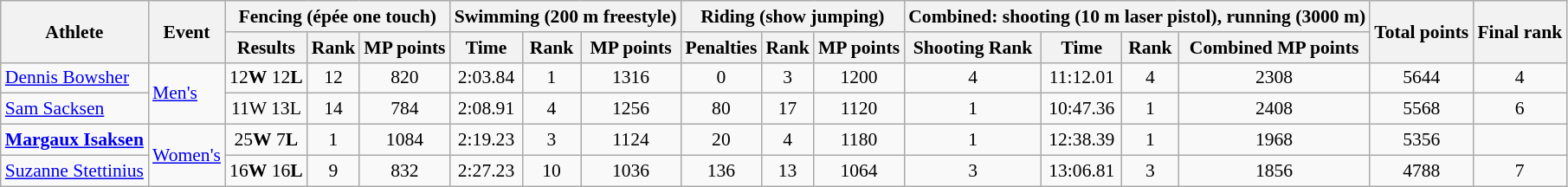<table class="wikitable" style="font-size:90%">
<tr>
<th rowspan=2>Athlete</th>
<th rowspan=2>Event</th>
<th colspan=3>Fencing (épée one touch)</th>
<th colspan=3>Swimming (200 m freestyle)</th>
<th colspan=3>Riding (show jumping)</th>
<th colspan=4>Combined: shooting (10 m laser pistol), running (3000 m)</th>
<th rowspan=2>Total points</th>
<th rowspan=2>Final rank</th>
</tr>
<tr>
<th>Results</th>
<th>Rank</th>
<th>MP points</th>
<th>Time</th>
<th>Rank</th>
<th>MP points</th>
<th>Penalties</th>
<th>Rank</th>
<th>MP points</th>
<th>Shooting Rank</th>
<th>Time</th>
<th>Rank</th>
<th>Combined MP points</th>
</tr>
<tr align=center>
<td align=left><a href='#'>Dennis Bowsher</a></td>
<td align=left rowspan=2><a href='#'>Men's</a></td>
<td>12<strong>W</strong> 12<strong>L</strong></td>
<td>12</td>
<td>820</td>
<td>2:03.84</td>
<td>1</td>
<td>1316</td>
<td>0</td>
<td>3</td>
<td>1200</td>
<td>4</td>
<td>11:12.01</td>
<td>4</td>
<td>2308</td>
<td>5644</td>
<td>4</td>
</tr>
<tr align=center>
<td align=left><a href='#'>Sam Sacksen</a></td>
<td>11W 13L</td>
<td>14</td>
<td>784</td>
<td>2:08.91</td>
<td>4</td>
<td>1256</td>
<td>80</td>
<td>17</td>
<td>1120</td>
<td>1</td>
<td>10:47.36</td>
<td>1</td>
<td>2408</td>
<td>5568</td>
<td>6</td>
</tr>
<tr align=center>
<td align=left><strong><a href='#'>Margaux Isaksen</a></strong></td>
<td align=left rowspan=2><a href='#'>Women's</a></td>
<td>25<strong>W</strong> 7<strong>L</strong></td>
<td>1</td>
<td>1084</td>
<td>2:19.23</td>
<td>3</td>
<td>1124</td>
<td>20</td>
<td>4</td>
<td>1180</td>
<td>1</td>
<td>12:38.39</td>
<td>1</td>
<td>1968</td>
<td>5356</td>
<td></td>
</tr>
<tr align=center>
<td align=left><a href='#'>Suzanne Stettinius</a></td>
<td>16<strong>W</strong> 16<strong>L</strong></td>
<td>9</td>
<td>832</td>
<td>2:27.23</td>
<td>10</td>
<td>1036</td>
<td>136</td>
<td>13</td>
<td>1064</td>
<td>3</td>
<td>13:06.81</td>
<td>3</td>
<td>1856</td>
<td>4788</td>
<td>7</td>
</tr>
</table>
